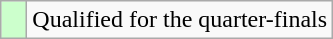<table class="wikitable">
<tr>
<td width=10px bgcolor="#ccffcc"></td>
<td>Qualified for the quarter-finals</td>
</tr>
</table>
